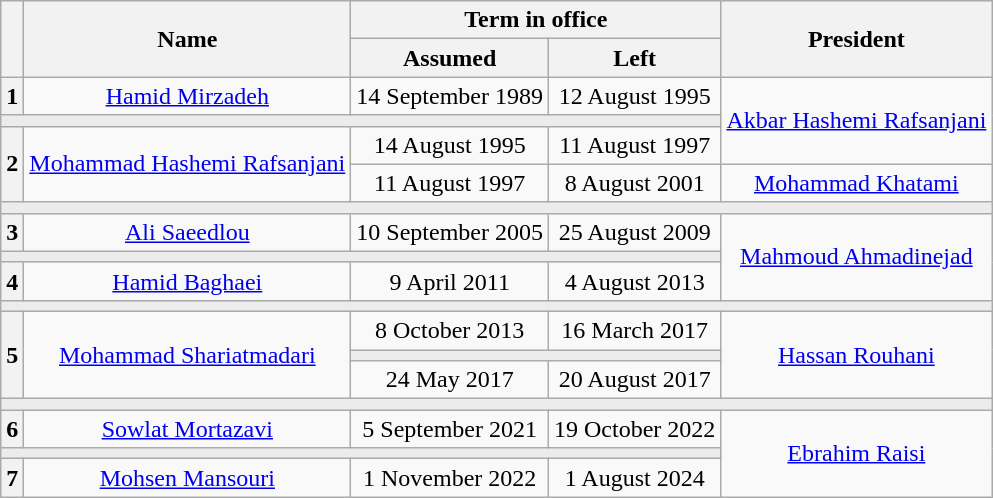<table class="wikitable" style="text-align: center;">
<tr>
<th rowspan="2"></th>
<th rowspan="2">Name</th>
<th colspan="2">Term in office</th>
<th rowspan="2">President</th>
</tr>
<tr>
<th>Assumed</th>
<th>Left</th>
</tr>
<tr>
<th>1</th>
<td><a href='#'>Hamid Mirzadeh</a></td>
<td>14 September 1989</td>
<td>12 August 1995</td>
<td rowspan=3><a href='#'>Akbar Hashemi Rafsanjani</a></td>
</tr>
<tr ->
<td style="background-color: #ececec" colspan=4><em></em></td>
</tr>
<tr ->
<th rowspan=2>2</th>
<td rowspan=2><a href='#'>Mohammad Hashemi Rafsanjani</a></td>
<td>14 August 1995</td>
<td>11 August 1997</td>
</tr>
<tr>
<td>11 August 1997</td>
<td>8 August 2001</td>
<td><a href='#'>Mohammad Khatami</a></td>
</tr>
<tr ->
<td style="background-color: #ececec" colspan=6><em></em></td>
</tr>
<tr ->
<th>3</th>
<td><a href='#'>Ali Saeedlou</a></td>
<td>10 September 2005</td>
<td>25 August 2009</td>
<td rowspan=3><a href='#'>Mahmoud Ahmadinejad</a></td>
</tr>
<tr ->
<td style="background-color: #ececec" colspan=4><em></em></td>
</tr>
<tr ->
<th>4</th>
<td><a href='#'>Hamid Baghaei</a></td>
<td>9 April 2011</td>
<td>4 August 2013</td>
</tr>
<tr ->
<td style="background-color: #ececec" colspan=7><em></em></td>
</tr>
<tr ->
<th rowspan=3>5</th>
<td rowspan=3><a href='#'>Mohammad Shariatmadari</a></td>
<td>8 October 2013</td>
<td>16 March 2017</td>
<td rowspan=3><a href='#'>Hassan Rouhani</a></td>
</tr>
<tr>
<td style="background-color: #ececec" colspan=2><em></em></td>
</tr>
<tr>
<td>24 May 2017</td>
<td>20 August 2017</td>
</tr>
<tr ->
<td style="background-color: #ececec" colspan=7><em></em></td>
</tr>
<tr ->
<th>6</th>
<td><a href='#'>Sowlat Mortazavi</a></td>
<td>5 September 2021</td>
<td>19 October 2022</td>
<td rowspan=3><a href='#'>Ebrahim Raisi</a></td>
</tr>
<tr ->
<td style="background-color: #ececec" colspan=4><em></em></td>
</tr>
<tr ->
<th>7</th>
<td><a href='#'>Mohsen Mansouri</a></td>
<td>1 November 2022</td>
<td>1 August 2024</td>
</tr>
</table>
